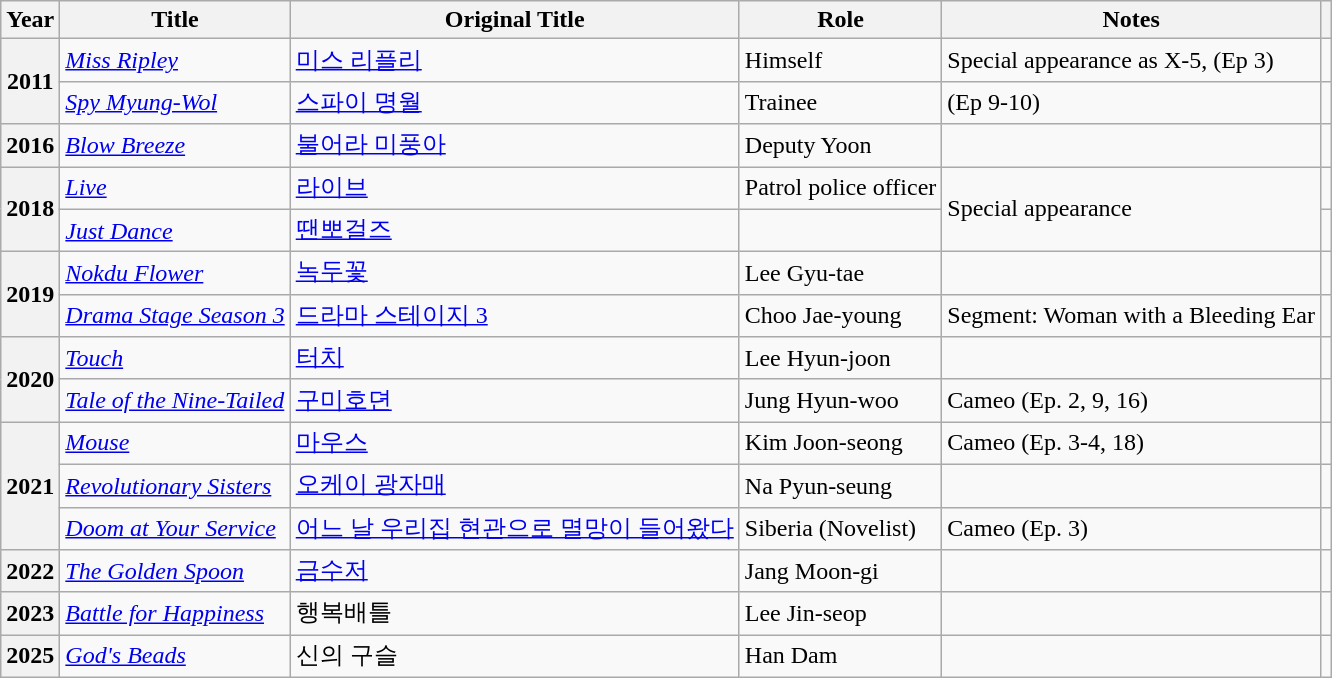<table class="wikitable sortable plainrowheaders">
<tr>
<th scope="col">Year</th>
<th scope="col">Title</th>
<th scope="col">Original Title</th>
<th scope="col">Role</th>
<th scope="col">Notes</th>
<th scope="col" class="unsortable"></th>
</tr>
<tr>
<th scope="row" rowspan="2">2011</th>
<td><em><a href='#'>Miss Ripley</a></em></td>
<td><a href='#'>미스 리플리</a></td>
<td>Himself</td>
<td>Special appearance as X-5, (Ep 3)</td>
<td></td>
</tr>
<tr>
<td><em><a href='#'>Spy Myung-Wol</a></em></td>
<td><a href='#'>스파이 명월</a></td>
<td>Trainee</td>
<td>(Ep 9-10)</td>
<td></td>
</tr>
<tr>
<th scope="row">2016</th>
<td><em><a href='#'>Blow Breeze</a></em></td>
<td><a href='#'>불어라 미풍아</a></td>
<td>Deputy Yoon</td>
<td></td>
<td></td>
</tr>
<tr>
<th scope="row" rowspan="2">2018</th>
<td><em><a href='#'>Live</a></em></td>
<td><a href='#'>라이브</a></td>
<td>Patrol police officer</td>
<td rowspan="2">Special appearance</td>
<td></td>
</tr>
<tr>
<td><em><a href='#'>Just Dance</a></em></td>
<td><a href='#'>땐뽀걸즈</a></td>
<td></td>
<td></td>
</tr>
<tr>
<th scope="row" rowspan="2">2019</th>
<td><em><a href='#'>Nokdu Flower</a></em></td>
<td><a href='#'>녹두꽃</a></td>
<td>Lee Gyu-tae</td>
<td></td>
<td></td>
</tr>
<tr>
<td><em><a href='#'>Drama Stage Season 3</a></em></td>
<td><a href='#'>드라마 스테이지 3</a></td>
<td>Choo Jae-young</td>
<td>Segment: Woman with a Bleeding Ear</td>
<td></td>
</tr>
<tr>
<th scope="row" rowspan="2">2020</th>
<td><em><a href='#'>Touch</a></em></td>
<td><a href='#'>터치</a></td>
<td>Lee Hyun-joon</td>
<td></td>
<td></td>
</tr>
<tr>
<td><em><a href='#'>Tale of the Nine-Tailed</a></em></td>
<td><a href='#'>구미호뎐</a></td>
<td>Jung Hyun-woo</td>
<td>Cameo (Ep. 2, 9, 16)</td>
<td></td>
</tr>
<tr>
<th scope="row" rowspan="3">2021</th>
<td><em><a href='#'>Mouse</a></em></td>
<td><a href='#'>마우스</a></td>
<td>Kim Joon-seong</td>
<td>Cameo (Ep. 3-4, 18)</td>
<td></td>
</tr>
<tr>
<td><em><a href='#'>Revolutionary Sisters</a></em></td>
<td><a href='#'>오케이 광자매</a></td>
<td>Na Pyun-seung</td>
<td></td>
<td></td>
</tr>
<tr>
<td><em><a href='#'>Doom at Your Service</a></em></td>
<td><a href='#'>어느 날 우리집 현관으로 멸망이 들어왔다</a></td>
<td>Siberia (Novelist)</td>
<td>Cameo (Ep. 3)</td>
<td></td>
</tr>
<tr>
<th scope="row">2022</th>
<td><em><a href='#'>The Golden Spoon</a></em></td>
<td><a href='#'>금수저</a></td>
<td>Jang Moon-gi</td>
<td></td>
<td></td>
</tr>
<tr>
<th scope="row">2023</th>
<td><em><a href='#'>Battle for Happiness</a></em></td>
<td>행복배틀</td>
<td>Lee Jin-seop</td>
<td></td>
<td></td>
</tr>
<tr>
<th scope="row">2025</th>
<td><em><a href='#'>God's Beads</a></em></td>
<td>신의 구슬</td>
<td>Han Dam</td>
<td></td>
<td></td>
</tr>
</table>
